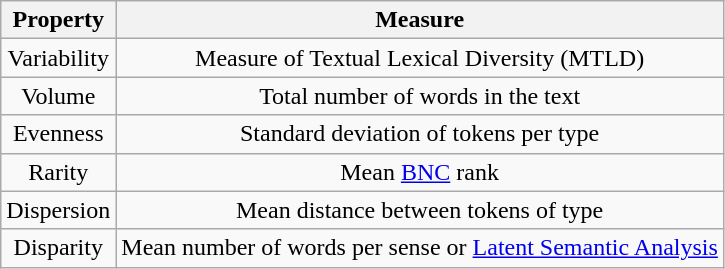<table class="wikitable" style="text-align:center">
<tr>
<th>Property</th>
<th>Measure</th>
</tr>
<tr>
<td>Variability</td>
<td>Measure of Textual Lexical Diversity (MTLD)</td>
</tr>
<tr>
<td>Volume</td>
<td>Total number of words in the text</td>
</tr>
<tr>
<td>Evenness</td>
<td>Standard deviation of tokens per type</td>
</tr>
<tr>
<td>Rarity</td>
<td>Mean <a href='#'>BNC</a> rank</td>
</tr>
<tr>
<td>Dispersion</td>
<td>Mean distance between tokens of type</td>
</tr>
<tr>
<td>Disparity</td>
<td>Mean number of words per sense or <a href='#'>Latent Semantic Analysis</a></td>
</tr>
</table>
